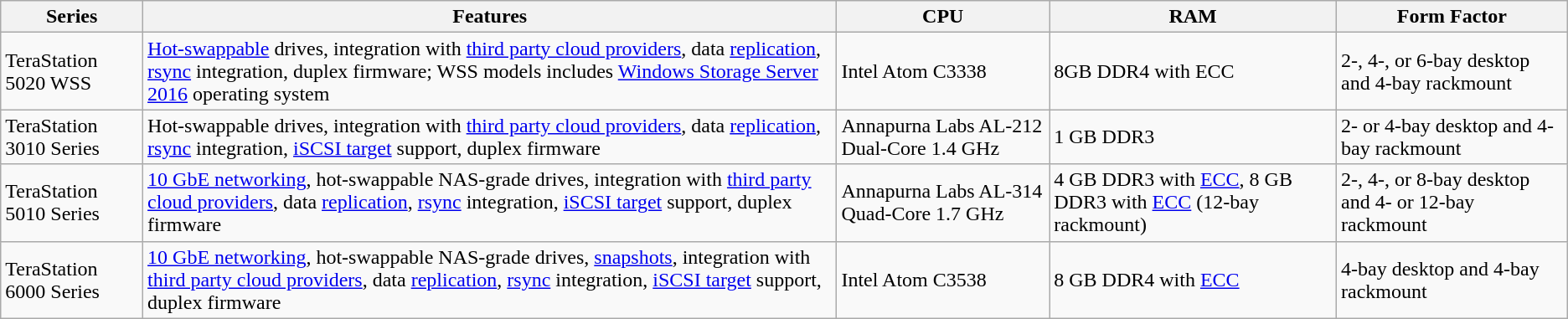<table class="wikitable">
<tr>
<th>Series</th>
<th>Features</th>
<th>CPU</th>
<th>RAM</th>
<th>Form Factor</th>
</tr>
<tr>
<td>TeraStation 5020 WSS</td>
<td><a href='#'>Hot-swappable</a> drives, integration with <a href='#'>third party cloud providers</a>, data <a href='#'>replication</a>, <a href='#'>rsync</a> integration, duplex firmware; WSS models includes <a href='#'>Windows Storage Server 2016</a> operating system</td>
<td>Intel Atom C3338</td>
<td>8GB DDR4 with ECC</td>
<td>2-, 4-, or 6-bay desktop and 4-bay rackmount</td>
</tr>
<tr>
<td>TeraStation 3010 Series</td>
<td>Hot-swappable drives, integration with <a href='#'>third party cloud providers</a>, data <a href='#'>replication</a>, <a href='#'>rsync</a> integration, <a href='#'>iSCSI target</a> support, duplex firmware</td>
<td>Annapurna Labs AL-212 Dual-Core 1.4 GHz</td>
<td>1 GB DDR3</td>
<td>2- or 4-bay desktop and 4-bay rackmount</td>
</tr>
<tr>
<td>TeraStation 5010 Series</td>
<td><a href='#'>10 GbE networking</a>, hot-swappable NAS-grade drives, integration with <a href='#'>third party cloud providers</a>, data <a href='#'>replication</a>, <a href='#'>rsync</a> integration, <a href='#'>iSCSI target</a> support, duplex firmware</td>
<td>Annapurna Labs AL-314 Quad-Core 1.7 GHz</td>
<td>4 GB DDR3 with <a href='#'>ECC</a>, 8 GB DDR3 with <a href='#'>ECC</a> (12-bay rackmount)</td>
<td>2-, 4-, or 8-bay desktop and 4- or 12-bay rackmount</td>
</tr>
<tr>
<td>TeraStation 6000 Series</td>
<td><a href='#'>10 GbE networking</a>, hot-swappable NAS-grade drives, <a href='#'>snapshots</a>, integration with <a href='#'>third party cloud providers</a>, data <a href='#'>replication</a>, <a href='#'>rsync</a> integration, <a href='#'>iSCSI target</a> support, duplex firmware</td>
<td>Intel Atom C3538</td>
<td>8 GB DDR4 with <a href='#'>ECC</a></td>
<td>4-bay desktop and 4-bay rackmount</td>
</tr>
</table>
